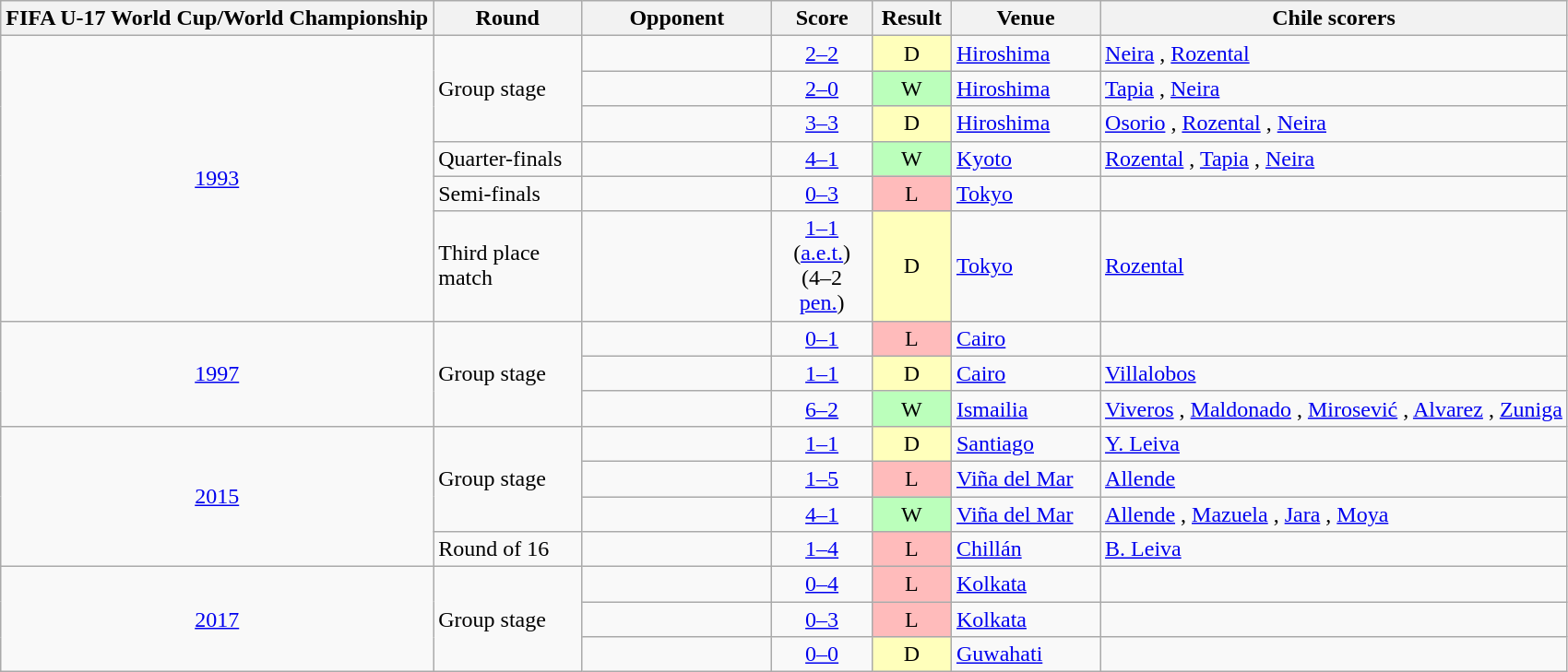<table class="wikitable sortable" style="text-align:left;">
<tr>
<th>FIFA U-17 World Cup/World Championship</th>
<th width=100>Round</th>
<th width=130>Opponent</th>
<th width=65>Score</th>
<th width=50>Result</th>
<th width=100>Venue</th>
<th>Chile scorers</th>
</tr>
<tr>
<td rowspan="6" style="text-align:center;"><a href='#'>1993</a></td>
<td rowspan="3">Group stage</td>
<td></td>
<td style="text-align: center;"><a href='#'>2–2</a></td>
<td style="text-align:center; background:#ffb;">D</td>
<td><a href='#'>Hiroshima</a></td>
<td><a href='#'>Neira</a> , <a href='#'>Rozental</a>  </td>
</tr>
<tr>
<td></td>
<td style="text-align: center;"><a href='#'>2–0</a></td>
<td style="text-align:center; background:#bfb;">W</td>
<td><a href='#'>Hiroshima</a></td>
<td><a href='#'>Tapia</a> , <a href='#'>Neira</a> </td>
</tr>
<tr>
<td></td>
<td style="text-align: center;"><a href='#'>3–3</a></td>
<td style="text-align:center; background:#ffb;">D</td>
<td><a href='#'>Hiroshima</a></td>
<td><a href='#'>Osorio</a> , <a href='#'>Rozental</a> , <a href='#'>Neira</a>  </td>
</tr>
<tr>
<td>Quarter-finals</td>
<td></td>
<td style="text-align: center;"><a href='#'>4–1</a></td>
<td style="text-align:center; background:#bfb;">W</td>
<td><a href='#'>Kyoto</a></td>
<td><a href='#'>Rozental</a> , <a href='#'>Tapia</a> , <a href='#'>Neira</a> </td>
</tr>
<tr>
<td>Semi-finals</td>
<td></td>
<td style="text-align: center;"><a href='#'>0–3</a></td>
<td style="text-align:center; background:#fbb;">L</td>
<td><a href='#'>Tokyo</a></td>
<td></td>
</tr>
<tr>
<td>Third place match</td>
<td></td>
<td style="text-align: center;"><a href='#'>1–1</a> (<a href='#'>a.e.t.</a>) <br> (4–2 <a href='#'>pen.</a>)</td>
<td style="text-align:center; background:#ffb;">D</td>
<td><a href='#'>Tokyo</a></td>
<td><a href='#'>Rozental</a> </td>
</tr>
<tr>
<td rowspan="3" style="text-align:center;"><a href='#'>1997</a></td>
<td rowspan="3">Group stage</td>
<td></td>
<td style="text-align: center;"><a href='#'>0–1</a></td>
<td style="text-align:center; background:#fbb;">L</td>
<td><a href='#'>Cairo</a></td>
<td></td>
</tr>
<tr>
<td></td>
<td style="text-align: center;"><a href='#'>1–1</a></td>
<td style="text-align:center; background:#ffb;">D</td>
<td><a href='#'>Cairo</a></td>
<td><a href='#'>Villalobos</a> </td>
</tr>
<tr>
<td></td>
<td style="text-align: center;"><a href='#'>6–2</a></td>
<td style="text-align:center; background:#bfb;">W</td>
<td><a href='#'>Ismailia</a></td>
<td><a href='#'>Viveros</a> , <a href='#'>Maldonado</a> , <a href='#'>Mirosević</a> , <a href='#'>Alvarez</a> , <a href='#'>Zuniga</a> </td>
</tr>
<tr>
<td rowspan="4" style="text-align:center;"><a href='#'>2015</a></td>
<td rowspan="3">Group stage</td>
<td></td>
<td style="text-align: center;"><a href='#'>1–1</a></td>
<td style="text-align:center; background:#ffb;">D</td>
<td><a href='#'>Santiago</a></td>
<td><a href='#'>Y. Leiva</a> </td>
</tr>
<tr>
<td></td>
<td style="text-align: center;"><a href='#'>1–5</a></td>
<td style="text-align:center; background:#fbb;">L</td>
<td><a href='#'>Viña del Mar</a></td>
<td><a href='#'>Allende</a> </td>
</tr>
<tr>
<td></td>
<td style="text-align: center;"><a href='#'>4–1</a></td>
<td style="text-align:center; background:#bfb;">W</td>
<td><a href='#'>Viña del Mar</a></td>
<td><a href='#'>Allende</a> , <a href='#'>Mazuela</a> , <a href='#'>Jara</a> , <a href='#'>Moya</a> </td>
</tr>
<tr>
<td>Round of 16</td>
<td></td>
<td style="text-align: center;"><a href='#'>1–4</a></td>
<td style="text-align:center; background:#fbb;">L</td>
<td><a href='#'>Chillán</a></td>
<td><a href='#'>B. Leiva</a> </td>
</tr>
<tr>
<td rowspan="3" style="text-align:center;"><a href='#'>2017</a></td>
<td rowspan="3">Group stage</td>
<td></td>
<td style="text-align: center;"><a href='#'>0–4</a></td>
<td style="text-align:center; background:#fbb;">L</td>
<td><a href='#'>Kolkata</a></td>
<td></td>
</tr>
<tr>
<td></td>
<td style="text-align: center;"><a href='#'>0–3</a></td>
<td style="text-align:center; background:#fbb;">L</td>
<td><a href='#'>Kolkata</a></td>
<td></td>
</tr>
<tr>
<td></td>
<td style="text-align: center;"><a href='#'>0–0</a></td>
<td style="text-align:center; background:#ffb;">D</td>
<td><a href='#'>Guwahati</a></td>
<td></td>
</tr>
</table>
